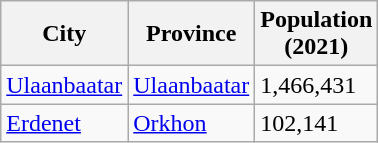<table class="wikitable sortable sticky-header col3right">
<tr>
<th>City</th>
<th>Province</th>
<th>Population<br>(2021)</th>
</tr>
<tr>
<td><a href='#'>Ulaanbaatar</a></td>
<td><a href='#'>Ulaanbaatar</a></td>
<td>1,466,431</td>
</tr>
<tr>
<td><a href='#'>Erdenet</a></td>
<td><a href='#'>Orkhon</a></td>
<td>102,141</td>
</tr>
</table>
